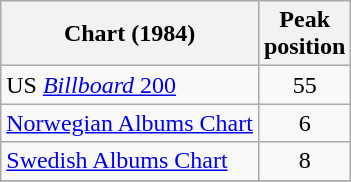<table class="wikitable">
<tr>
<th>Chart (1984)</th>
<th>Peak<br>position</th>
</tr>
<tr>
<td>US <a href='#'><em>Billboard</em> 200</a></td>
<td align="center">55</td>
</tr>
<tr>
<td><a href='#'>Norwegian Albums Chart</a></td>
<td align="center">6</td>
</tr>
<tr>
<td><a href='#'>Swedish Albums Chart</a></td>
<td align="center">8</td>
</tr>
<tr>
</tr>
</table>
